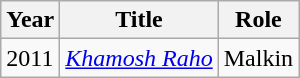<table class="wikitable sortable plainrowheaders">
<tr style="text-align:center;">
<th scope="col">Year</th>
<th scope="col">Title</th>
<th scope="col">Role</th>
</tr>
<tr>
<td>2011</td>
<td><em><a href='#'>Khamosh Raho</a></em></td>
<td>Malkin</td>
</tr>
</table>
